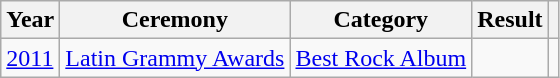<table class="wikitable">
<tr>
<th scope="col">Year</th>
<th scope="col">Ceremony</th>
<th scope="col">Category</th>
<th scope="col">Result</th>
<th scope="col" class="unsortable"></th>
</tr>
<tr>
<td><a href='#'>2011</a></td>
<td><a href='#'>Latin Grammy Awards</a></td>
<td><a href='#'>Best Rock Album</a></td>
<td></td>
<td align="center"></td>
</tr>
</table>
